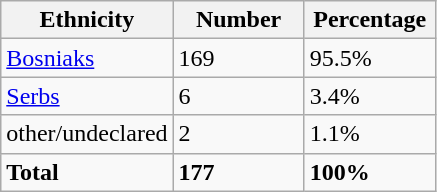<table class="wikitable">
<tr>
<th width="100px">Ethnicity</th>
<th width="80px">Number</th>
<th width="80px">Percentage</th>
</tr>
<tr>
<td><a href='#'>Bosniaks</a></td>
<td>169</td>
<td>95.5%</td>
</tr>
<tr>
<td><a href='#'>Serbs</a></td>
<td>6</td>
<td>3.4%</td>
</tr>
<tr>
<td>other/undeclared</td>
<td>2</td>
<td>1.1%</td>
</tr>
<tr>
<td><strong>Total</strong></td>
<td><strong>177</strong></td>
<td><strong>100%</strong></td>
</tr>
</table>
